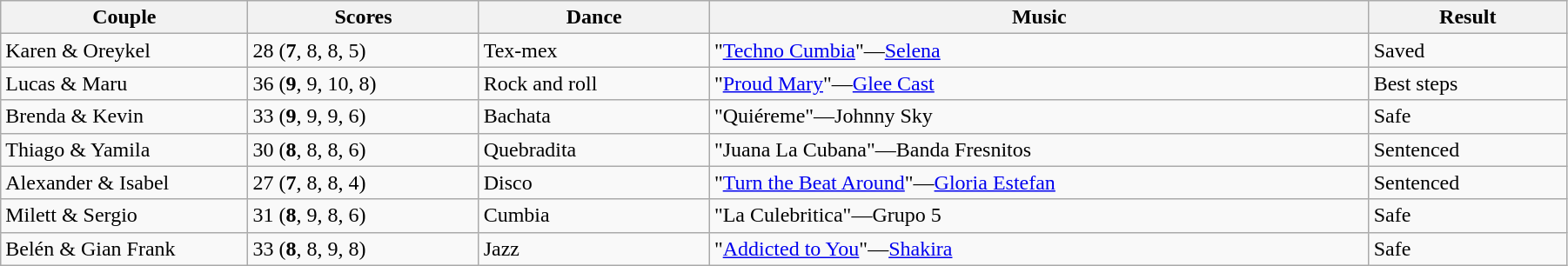<table class="wikitable sortable" style="width:95%; white-space:nowrap">
<tr>
<th style="width:15%;">Couple</th>
<th style="width:14%;">Scores</th>
<th style="width:14%;">Dance</th>
<th style="width:40%;">Music</th>
<th style="width:12%;">Result</th>
</tr>
<tr>
<td>Karen & Oreykel</td>
<td>28 (<strong>7</strong>, 8, 8, 5)</td>
<td>Tex-mex</td>
<td>"<a href='#'>Techno Cumbia</a>"—<a href='#'>Selena</a></td>
<td>Saved</td>
</tr>
<tr>
<td>Lucas & Maru</td>
<td>36 (<strong>9</strong>, 9, 10, 8)</td>
<td>Rock and roll</td>
<td>"<a href='#'>Proud Mary</a>"—<a href='#'>Glee Cast</a></td>
<td>Best steps</td>
</tr>
<tr>
<td>Brenda & Kevin</td>
<td>33 (<strong>9</strong>, 9, 9, 6)</td>
<td>Bachata</td>
<td>"Quiéreme"—Johnny Sky</td>
<td>Safe</td>
</tr>
<tr>
<td>Thiago & Yamila</td>
<td>30 (<strong>8</strong>, 8, 8, 6)</td>
<td>Quebradita</td>
<td>"Juana La Cubana"—Banda Fresnitos</td>
<td>Sentenced</td>
</tr>
<tr>
<td>Alexander & Isabel</td>
<td>27 (<strong>7</strong>, 8, 8, 4)</td>
<td>Disco</td>
<td>"<a href='#'>Turn the Beat Around</a>"—<a href='#'>Gloria Estefan</a></td>
<td>Sentenced</td>
</tr>
<tr>
<td>Milett & Sergio</td>
<td>31 (<strong>8</strong>, 9, 8, 6)</td>
<td>Cumbia</td>
<td>"La Culebritica"—Grupo 5</td>
<td>Safe</td>
</tr>
<tr>
<td>Belén & Gian Frank</td>
<td>33 (<strong>8</strong>, 8, 9, 8)</td>
<td>Jazz</td>
<td>"<a href='#'>Addicted to You</a>"—<a href='#'>Shakira</a></td>
<td>Safe</td>
</tr>
</table>
